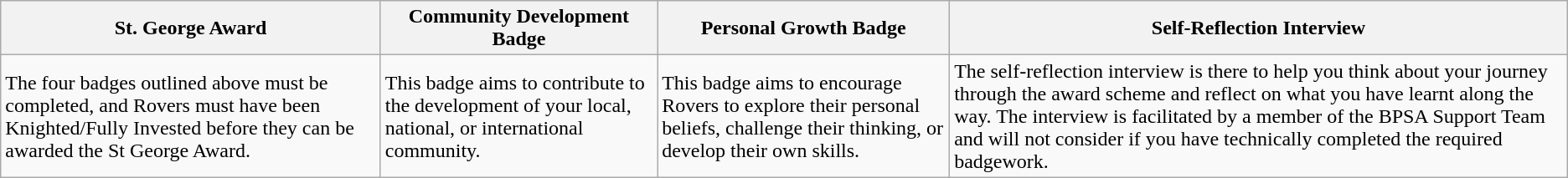<table class="wikitable">
<tr>
<th>St. George Award</th>
<th>Community Development Badge</th>
<th>Personal Growth Badge</th>
<th>Self-Reflection Interview</th>
</tr>
<tr>
<td>The four badges outlined above must be completed, and Rovers must have been Knighted/Fully Invested before they can be awarded the St George Award.</td>
<td>This badge aims to contribute to the development of your local, national, or international community.</td>
<td>This badge aims to encourage Rovers to explore their personal beliefs, challenge their thinking, or develop their own skills.</td>
<td>The self-reflection interview is there to help you think about your journey through the award scheme and reflect on what you have learnt along the way. The interview is facilitated by a member of the BPSA Support Team and will not consider if you have technically completed the required badgework.</td>
</tr>
</table>
